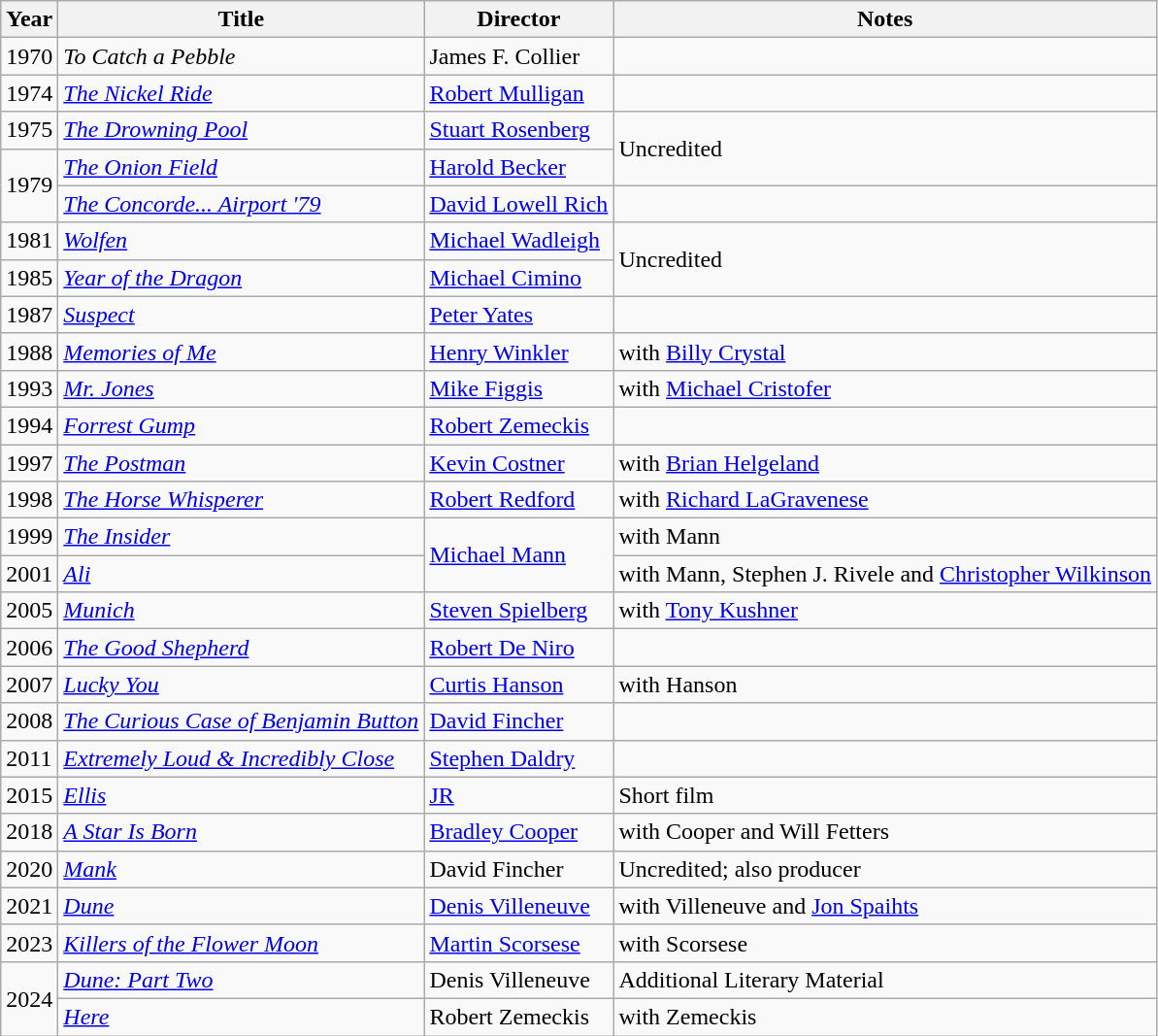<table class="wikitable">
<tr>
<th>Year</th>
<th>Title</th>
<th>Director</th>
<th>Notes</th>
</tr>
<tr>
<td>1970</td>
<td><em>To Catch a Pebble</em></td>
<td>James F. Collier</td>
<td></td>
</tr>
<tr>
<td>1974</td>
<td><em><a href='#'>The Nickel Ride</a></em></td>
<td><a href='#'>Robert Mulligan</a></td>
<td></td>
</tr>
<tr>
<td>1975</td>
<td><em><a href='#'>The Drowning Pool</a></em></td>
<td><a href='#'>Stuart Rosenberg</a></td>
<td rowspan=2>Uncredited</td>
</tr>
<tr>
<td rowspan=2>1979</td>
<td><em><a href='#'>The Onion Field</a></em></td>
<td><a href='#'>Harold Becker</a></td>
</tr>
<tr>
<td><em><a href='#'>The Concorde... Airport '79</a></em></td>
<td><a href='#'>David Lowell Rich</a></td>
<td></td>
</tr>
<tr>
<td>1981</td>
<td><em><a href='#'>Wolfen</a></em></td>
<td><a href='#'>Michael Wadleigh</a></td>
<td rowspan=2>Uncredited</td>
</tr>
<tr>
<td>1985</td>
<td><em><a href='#'>Year of the Dragon</a></em></td>
<td><a href='#'>Michael Cimino</a></td>
</tr>
<tr>
<td>1987</td>
<td><em><a href='#'>Suspect</a></em></td>
<td><a href='#'>Peter Yates</a></td>
<td></td>
</tr>
<tr>
<td>1988</td>
<td><em><a href='#'>Memories of Me</a></em></td>
<td><a href='#'>Henry Winkler</a></td>
<td>with <a href='#'>Billy Crystal</a></td>
</tr>
<tr>
<td>1993</td>
<td><em><a href='#'>Mr. Jones</a></em></td>
<td><a href='#'>Mike Figgis</a></td>
<td>with <a href='#'>Michael Cristofer</a></td>
</tr>
<tr>
<td>1994</td>
<td><em><a href='#'>Forrest Gump</a></em></td>
<td><a href='#'>Robert Zemeckis</a></td>
<td></td>
</tr>
<tr>
<td>1997</td>
<td><em><a href='#'>The Postman</a></em></td>
<td><a href='#'>Kevin Costner</a></td>
<td>with <a href='#'>Brian Helgeland</a></td>
</tr>
<tr>
<td>1998</td>
<td><em><a href='#'>The Horse Whisperer</a></em></td>
<td><a href='#'>Robert Redford</a></td>
<td>with <a href='#'>Richard LaGravenese</a></td>
</tr>
<tr>
<td>1999</td>
<td><em><a href='#'>The Insider</a></em></td>
<td rowspan=2><a href='#'>Michael Mann</a></td>
<td>with Mann</td>
</tr>
<tr>
<td>2001</td>
<td><em><a href='#'>Ali</a></em></td>
<td>with Mann, Stephen J. Rivele and <a href='#'>Christopher Wilkinson</a></td>
</tr>
<tr>
<td>2005</td>
<td><em><a href='#'>Munich</a></em></td>
<td><a href='#'>Steven Spielberg</a></td>
<td>with <a href='#'>Tony Kushner</a></td>
</tr>
<tr>
<td>2006</td>
<td><em><a href='#'>The Good Shepherd</a></em></td>
<td><a href='#'>Robert De Niro</a></td>
<td></td>
</tr>
<tr>
<td>2007</td>
<td><em><a href='#'>Lucky You</a></em></td>
<td><a href='#'>Curtis Hanson</a></td>
<td>with Hanson</td>
</tr>
<tr>
<td>2008</td>
<td><em><a href='#'>The Curious Case of Benjamin Button</a></em></td>
<td><a href='#'>David Fincher</a></td>
<td></td>
</tr>
<tr>
<td>2011</td>
<td><em><a href='#'>Extremely Loud & Incredibly Close</a></em></td>
<td><a href='#'>Stephen Daldry</a></td>
<td></td>
</tr>
<tr>
<td>2015</td>
<td><em><a href='#'>Ellis</a></em></td>
<td><a href='#'>JR</a></td>
<td>Short film</td>
</tr>
<tr>
<td>2018</td>
<td><em><a href='#'>A Star Is Born</a></em></td>
<td><a href='#'>Bradley Cooper</a></td>
<td>with Cooper and Will Fetters</td>
</tr>
<tr>
<td>2020</td>
<td><em><a href='#'>Mank</a></em></td>
<td>David Fincher</td>
<td>Uncredited; also producer</td>
</tr>
<tr>
<td>2021</td>
<td><em><a href='#'>Dune</a></em></td>
<td><a href='#'>Denis Villeneuve</a></td>
<td>with Villeneuve and <a href='#'>Jon Spaihts</a></td>
</tr>
<tr>
<td>2023</td>
<td><em><a href='#'>Killers of the Flower Moon</a></em></td>
<td><a href='#'>Martin Scorsese</a></td>
<td>with Scorsese</td>
</tr>
<tr>
<td rowspan=2>2024</td>
<td><em><a href='#'>Dune: Part Two</a></em></td>
<td>Denis Villeneuve</td>
<td>Additional Literary Material</td>
</tr>
<tr>
<td><em><a href='#'>Here</a></em></td>
<td>Robert Zemeckis</td>
<td>with Zemeckis</td>
</tr>
</table>
